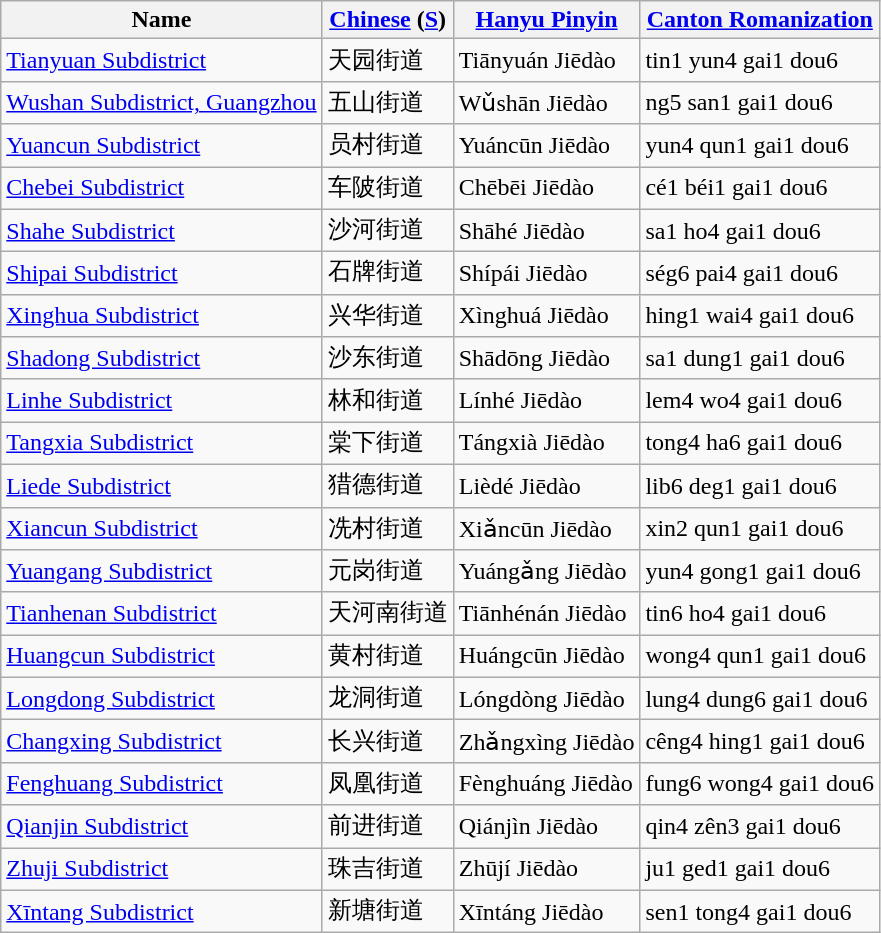<table class="wikitable">
<tr>
<th>Name</th>
<th><a href='#'>Chinese</a> (<a href='#'>S</a>)</th>
<th><a href='#'>Hanyu Pinyin</a></th>
<th><a href='#'>Canton Romanization</a></th>
</tr>
<tr>
<td><a href='#'>Tianyuan Subdistrict</a></td>
<td>天园街道</td>
<td>Tiānyuán Jiēdào</td>
<td>tin1 yun4 gai1 dou6</td>
</tr>
<tr>
<td><a href='#'>Wushan Subdistrict, Guangzhou</a></td>
<td>五山街道</td>
<td>Wǔshān Jiēdào</td>
<td>ng5 san1 gai1 dou6</td>
</tr>
<tr>
<td><a href='#'>Yuancun Subdistrict</a></td>
<td>员村街道</td>
<td>Yuáncūn Jiēdào</td>
<td>yun4 qun1 gai1 dou6</td>
</tr>
<tr>
<td><a href='#'>Chebei Subdistrict</a></td>
<td>车陂街道</td>
<td>Chēbēi Jiēdào</td>
<td>cé1 béi1 gai1 dou6</td>
</tr>
<tr>
<td><a href='#'>Shahe Subdistrict</a></td>
<td>沙河街道</td>
<td>Shāhé Jiēdào</td>
<td>sa1 ho4 gai1 dou6</td>
</tr>
<tr>
<td><a href='#'>Shipai Subdistrict</a></td>
<td>石牌街道</td>
<td>Shípái Jiēdào</td>
<td>ség6 pai4 gai1 dou6</td>
</tr>
<tr>
<td><a href='#'>Xinghua Subdistrict</a></td>
<td>兴华街道</td>
<td>Xìnghuá Jiēdào</td>
<td>hing1 wai4 gai1 dou6</td>
</tr>
<tr>
<td><a href='#'>Shadong Subdistrict</a></td>
<td>沙东街道</td>
<td>Shādōng Jiēdào</td>
<td>sa1 dung1 gai1 dou6</td>
</tr>
<tr>
<td><a href='#'>Linhe Subdistrict</a></td>
<td>林和街道</td>
<td>Línhé Jiēdào</td>
<td>lem4 wo4 gai1 dou6</td>
</tr>
<tr>
<td><a href='#'>Tangxia Subdistrict</a></td>
<td>棠下街道</td>
<td>Tángxià Jiēdào</td>
<td>tong4 ha6 gai1 dou6</td>
</tr>
<tr>
<td><a href='#'>Liede Subdistrict</a></td>
<td>猎德街道</td>
<td>Lièdé Jiēdào</td>
<td>lib6 deg1 gai1 dou6</td>
</tr>
<tr>
<td><a href='#'>Xiancun Subdistrict</a></td>
<td>冼村街道</td>
<td>Xiǎncūn Jiēdào</td>
<td>xin2 qun1 gai1 dou6</td>
</tr>
<tr>
<td><a href='#'>Yuangang Subdistrict</a></td>
<td>元岗街道</td>
<td>Yuángǎng Jiēdào</td>
<td>yun4 gong1 gai1 dou6</td>
</tr>
<tr>
<td><a href='#'>Tianhenan Subdistrict</a></td>
<td>天河南街道</td>
<td>Tiānhénán Jiēdào</td>
<td>tin6 ho4 gai1 dou6</td>
</tr>
<tr>
<td><a href='#'>Huangcun Subdistrict</a></td>
<td>黄村街道</td>
<td>Huángcūn Jiēdào</td>
<td>wong4 qun1 gai1 dou6</td>
</tr>
<tr>
<td><a href='#'>Longdong Subdistrict</a></td>
<td>龙洞街道</td>
<td>Lóngdòng Jiēdào</td>
<td>lung4 dung6 gai1 dou6</td>
</tr>
<tr>
<td><a href='#'>Changxing Subdistrict</a></td>
<td>长兴街道</td>
<td>Zhǎngxìng Jiēdào</td>
<td>cêng4 hing1 gai1 dou6</td>
</tr>
<tr>
<td><a href='#'>Fenghuang Subdistrict</a></td>
<td>凤凰街道</td>
<td>Fènghuáng Jiēdào</td>
<td>fung6 wong4 gai1 dou6</td>
</tr>
<tr>
<td><a href='#'>Qianjin Subdistrict</a></td>
<td>前进街道</td>
<td>Qiánjìn Jiēdào</td>
<td>qin4 zên3 gai1 dou6</td>
</tr>
<tr>
<td><a href='#'>Zhuji Subdistrict</a></td>
<td>珠吉街道</td>
<td>Zhūjí Jiēdào</td>
<td>ju1 ged1 gai1 dou6</td>
</tr>
<tr>
<td><a href='#'>Xīntang Subdistrict</a></td>
<td>新塘街道</td>
<td>Xīntáng Jiēdào</td>
<td>sen1 tong4 gai1 dou6</td>
</tr>
</table>
